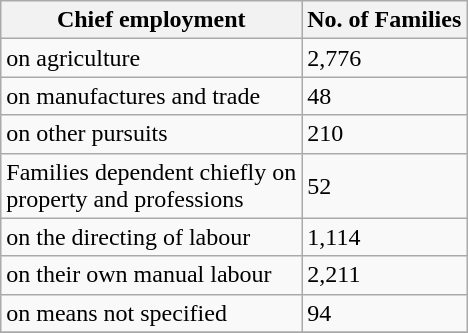<table class="wikitable">
<tr>
<th>Chief employment</th>
<th>No. of Families</th>
</tr>
<tr>
<td>on agriculture</td>
<td>2,776</td>
</tr>
<tr>
<td>on manufactures and trade</td>
<td>48</td>
</tr>
<tr>
<td>on other pursuits</td>
<td>210</td>
</tr>
<tr>
<td>Families dependent chiefly on<br> property and professions</td>
<td>52</td>
</tr>
<tr>
<td>on the directing of labour</td>
<td>1,114</td>
</tr>
<tr>
<td>on their own manual labour</td>
<td>2,211</td>
</tr>
<tr>
<td>on means not specified</td>
<td>94</td>
</tr>
<tr>
</tr>
</table>
